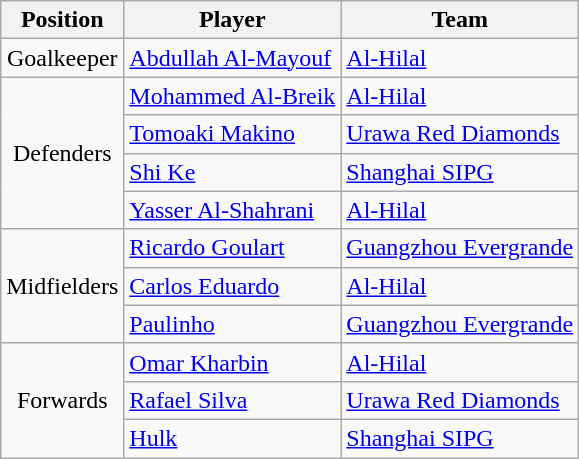<table class="wikitable">
<tr>
<th>Position</th>
<th>Player</th>
<th>Team</th>
</tr>
<tr>
<td align=center>Goalkeeper</td>
<td> <a href='#'>Abdullah Al-Mayouf</a></td>
<td align=left> <a href='#'>Al-Hilal</a></td>
</tr>
<tr>
<td align=center rowspan=4>Defenders</td>
<td> <a href='#'>Mohammed Al-Breik</a></td>
<td align=left> <a href='#'>Al-Hilal</a></td>
</tr>
<tr>
<td> <a href='#'>Tomoaki Makino</a></td>
<td align=left> <a href='#'>Urawa Red Diamonds</a></td>
</tr>
<tr>
<td> <a href='#'>Shi Ke</a></td>
<td> <a href='#'>Shanghai SIPG</a></td>
</tr>
<tr>
<td> <a href='#'>Yasser Al-Shahrani</a></td>
<td align=left> <a href='#'>Al-Hilal</a></td>
</tr>
<tr>
<td align=center rowspan=3>Midfielders</td>
<td> <a href='#'>Ricardo Goulart</a></td>
<td> <a href='#'>Guangzhou Evergrande</a></td>
</tr>
<tr>
<td> <a href='#'>Carlos Eduardo</a></td>
<td align=left> <a href='#'>Al-Hilal</a></td>
</tr>
<tr>
<td> <a href='#'>Paulinho</a></td>
<td> <a href='#'>Guangzhou Evergrande</a></td>
</tr>
<tr>
<td align=center rowspan=3>Forwards</td>
<td> <a href='#'>Omar Kharbin</a></td>
<td align=left> <a href='#'>Al-Hilal</a></td>
</tr>
<tr>
<td> <a href='#'>Rafael Silva</a></td>
<td align=left> <a href='#'>Urawa Red Diamonds</a></td>
</tr>
<tr>
<td> <a href='#'>Hulk</a></td>
<td> <a href='#'>	Shanghai SIPG</a></td>
</tr>
</table>
